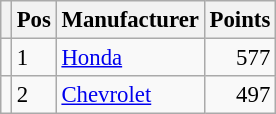<table class="wikitable" style="font-size: 95%;">
<tr>
<th></th>
<th>Pos</th>
<th>Manufacturer</th>
<th>Points</th>
</tr>
<tr>
<td align="left"></td>
<td>1</td>
<td> <a href='#'>Honda</a></td>
<td align="right">577</td>
</tr>
<tr>
<td align="left"></td>
<td>2</td>
<td> <a href='#'>Chevrolet</a></td>
<td align="right">497</td>
</tr>
</table>
